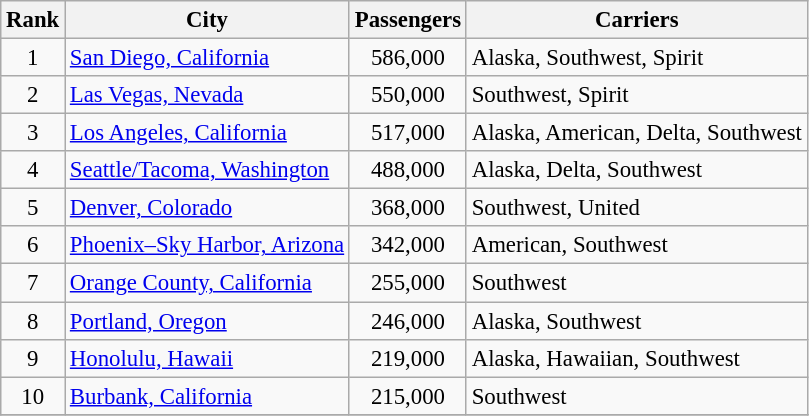<table class="wikitable" style="font-size: 95%">
<tr>
<th>Rank</th>
<th>City</th>
<th>Passengers</th>
<th>Carriers</th>
</tr>
<tr>
<td align="center">1</td>
<td> <a href='#'>San Diego, California</a></td>
<td align="center">586,000</td>
<td>Alaska, Southwest, Spirit</td>
</tr>
<tr>
<td align="center">2</td>
<td> <a href='#'>Las Vegas, Nevada</a></td>
<td align="center">550,000</td>
<td>Southwest, Spirit</td>
</tr>
<tr>
<td align="center">3</td>
<td> <a href='#'>Los Angeles, California</a></td>
<td align="center">517,000</td>
<td>Alaska, American, Delta, Southwest</td>
</tr>
<tr>
<td align="center">4</td>
<td> <a href='#'>Seattle/Tacoma, Washington</a></td>
<td align="center">488,000</td>
<td>Alaska, Delta, Southwest</td>
</tr>
<tr>
<td align="center">5</td>
<td> <a href='#'>Denver, Colorado</a></td>
<td align="center">368,000</td>
<td>Southwest, United</td>
</tr>
<tr>
<td align="center">6</td>
<td> <a href='#'>Phoenix–Sky Harbor, Arizona</a></td>
<td align="center">342,000</td>
<td>American, Southwest</td>
</tr>
<tr>
<td align="center">7</td>
<td> <a href='#'>Orange County, California</a></td>
<td align="center">255,000</td>
<td>Southwest</td>
</tr>
<tr>
<td align="center">8</td>
<td> <a href='#'>Portland, Oregon</a></td>
<td align="center">246,000</td>
<td>Alaska, Southwest</td>
</tr>
<tr>
<td align="center">9</td>
<td> <a href='#'>Honolulu, Hawaii</a></td>
<td align="center">219,000</td>
<td>Alaska, Hawaiian, Southwest</td>
</tr>
<tr>
<td align="center">10</td>
<td> <a href='#'>Burbank, California</a></td>
<td align="center">215,000</td>
<td>Southwest</td>
</tr>
<tr>
</tr>
</table>
